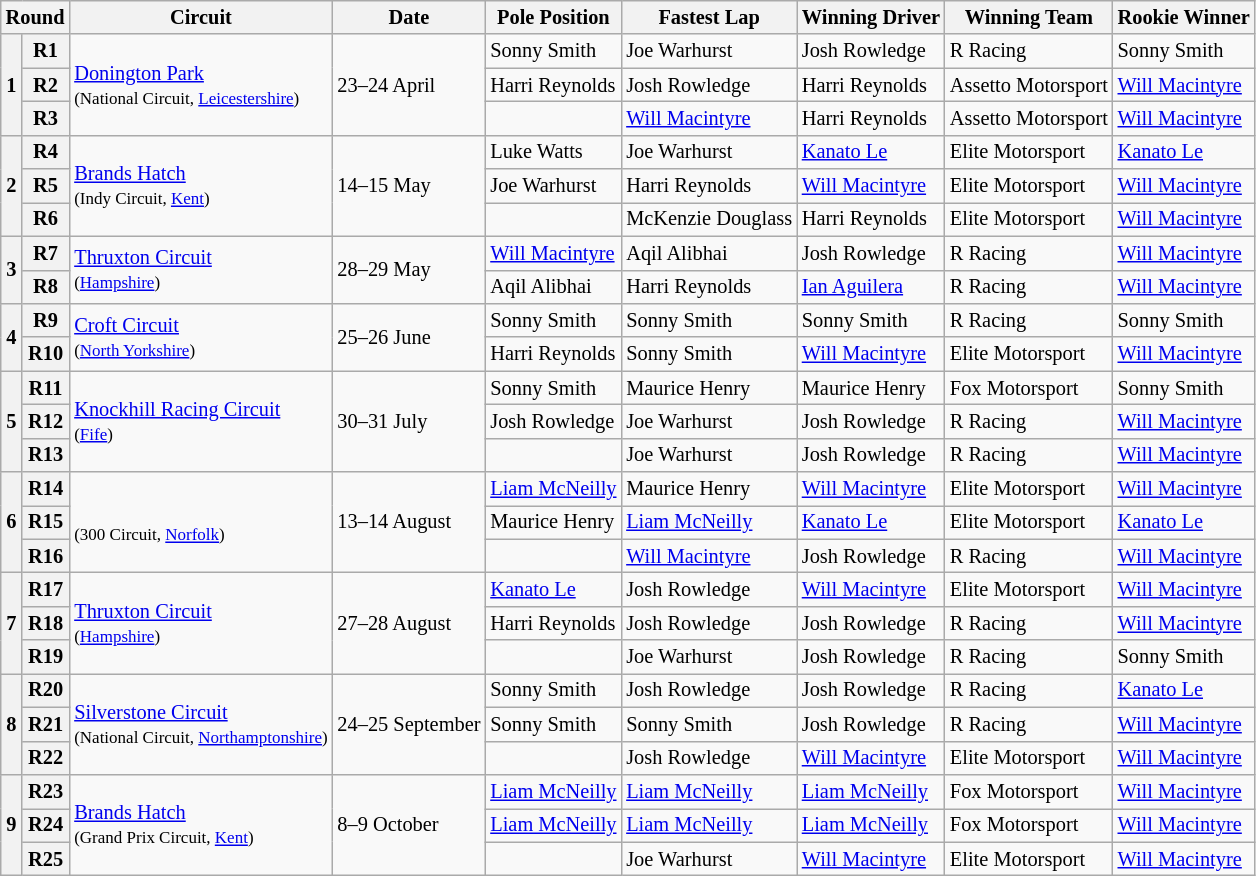<table class="wikitable" style="font-size: 85%">
<tr>
<th colspan=2>Round</th>
<th>Circuit</th>
<th>Date</th>
<th>Pole Position</th>
<th>Fastest Lap</th>
<th>Winning Driver</th>
<th>Winning Team</th>
<th>Rookie Winner</th>
</tr>
<tr>
<th rowspan=3>1</th>
<th>R1</th>
<td rowspan=3><a href='#'>Donington Park</a><br><small>(National Circuit, <a href='#'>Leicestershire</a>)</small></td>
<td rowspan=3>23–24 April</td>
<td> Sonny Smith</td>
<td> Joe Warhurst</td>
<td> Josh Rowledge</td>
<td>R Racing</td>
<td> Sonny Smith</td>
</tr>
<tr>
<th>R2</th>
<td> Harri Reynolds</td>
<td> Josh Rowledge</td>
<td> Harri Reynolds</td>
<td>Assetto Motorsport</td>
<td> <a href='#'>Will Macintyre</a></td>
</tr>
<tr>
<th>R3</th>
<td></td>
<td> <a href='#'>Will Macintyre</a></td>
<td> Harri Reynolds</td>
<td>Assetto Motorsport</td>
<td> <a href='#'>Will Macintyre</a></td>
</tr>
<tr>
<th rowspan=3>2</th>
<th>R4</th>
<td rowspan=3><a href='#'>Brands Hatch</a><br><small>(Indy Circuit, <a href='#'>Kent</a>)</small></td>
<td rowspan=3>14–15 May</td>
<td> Luke Watts</td>
<td> Joe Warhurst</td>
<td> <a href='#'>Kanato Le</a></td>
<td>Elite Motorsport</td>
<td> <a href='#'>Kanato Le</a></td>
</tr>
<tr>
<th>R5</th>
<td> Joe Warhurst</td>
<td> Harri Reynolds</td>
<td> <a href='#'>Will Macintyre</a></td>
<td>Elite Motorsport</td>
<td> <a href='#'>Will Macintyre</a></td>
</tr>
<tr>
<th>R6</th>
<td></td>
<td> McKenzie Douglass</td>
<td> Harri Reynolds</td>
<td>Elite Motorsport</td>
<td> <a href='#'>Will Macintyre</a></td>
</tr>
<tr>
<th rowspan=2>3</th>
<th>R7</th>
<td rowspan=2><a href='#'>Thruxton Circuit</a><br><small>(<a href='#'>Hampshire</a>)</small></td>
<td rowspan=2>28–29 May</td>
<td> <a href='#'>Will Macintyre</a></td>
<td> Aqil Alibhai</td>
<td> Josh Rowledge</td>
<td>R Racing</td>
<td> <a href='#'>Will Macintyre</a></td>
</tr>
<tr>
<th>R8</th>
<td> Aqil Alibhai</td>
<td> Harri Reynolds</td>
<td> <a href='#'>Ian Aguilera</a></td>
<td>R Racing</td>
<td> <a href='#'>Will Macintyre</a></td>
</tr>
<tr>
<th rowspan=2>4</th>
<th>R9</th>
<td rowspan=2><a href='#'>Croft Circuit</a><br><small>(<a href='#'>North Yorkshire</a>)</small></td>
<td rowspan=2>25–26 June</td>
<td> Sonny Smith</td>
<td> Sonny Smith</td>
<td> Sonny Smith</td>
<td>R Racing</td>
<td> Sonny Smith</td>
</tr>
<tr>
<th>R10</th>
<td> Harri Reynolds</td>
<td> Sonny Smith</td>
<td> <a href='#'>Will Macintyre</a></td>
<td>Elite Motorsport</td>
<td> <a href='#'>Will Macintyre</a></td>
</tr>
<tr>
<th rowspan=3>5</th>
<th>R11</th>
<td rowspan=3><a href='#'>Knockhill Racing Circuit</a><br><small>(<a href='#'>Fife</a>)</small></td>
<td rowspan=3>30–31 July</td>
<td> Sonny Smith</td>
<td> Maurice Henry</td>
<td> Maurice Henry</td>
<td>Fox Motorsport</td>
<td> Sonny Smith</td>
</tr>
<tr>
<th>R12</th>
<td> Josh Rowledge</td>
<td> Joe Warhurst</td>
<td> Josh Rowledge</td>
<td>R Racing</td>
<td> <a href='#'>Will Macintyre</a></td>
</tr>
<tr>
<th>R13</th>
<td></td>
<td> Joe Warhurst</td>
<td> Josh Rowledge</td>
<td>R Racing</td>
<td> <a href='#'>Will Macintyre</a></td>
</tr>
<tr>
<th rowspan=3>6</th>
<th>R14</th>
<td rowspan=3><br><small>(300 Circuit, <a href='#'>Norfolk</a>)</small></td>
<td rowspan=3>13–14 August</td>
<td> <a href='#'>Liam McNeilly</a></td>
<td> Maurice Henry</td>
<td> <a href='#'>Will Macintyre</a></td>
<td>Elite Motorsport</td>
<td> <a href='#'>Will Macintyre</a></td>
</tr>
<tr>
<th>R15</th>
<td> Maurice Henry</td>
<td> <a href='#'>Liam McNeilly</a></td>
<td> <a href='#'>Kanato Le</a></td>
<td>Elite Motorsport</td>
<td> <a href='#'>Kanato Le</a></td>
</tr>
<tr>
<th>R16</th>
<td></td>
<td> <a href='#'>Will Macintyre</a></td>
<td> Josh Rowledge</td>
<td>R Racing</td>
<td> <a href='#'>Will Macintyre</a></td>
</tr>
<tr>
<th rowspan=3>7</th>
<th>R17</th>
<td rowspan=3><a href='#'>Thruxton Circuit</a><br><small>(<a href='#'>Hampshire</a>)</small></td>
<td rowspan=3>27–28 August</td>
<td> <a href='#'>Kanato Le</a></td>
<td> Josh Rowledge</td>
<td> <a href='#'>Will Macintyre</a></td>
<td>Elite Motorsport</td>
<td> <a href='#'>Will Macintyre</a></td>
</tr>
<tr>
<th>R18</th>
<td> Harri Reynolds</td>
<td> Josh Rowledge</td>
<td> Josh Rowledge</td>
<td>R Racing</td>
<td> <a href='#'>Will Macintyre</a></td>
</tr>
<tr>
<th>R19</th>
<td></td>
<td> Joe Warhurst</td>
<td> Josh Rowledge</td>
<td>R Racing</td>
<td> Sonny Smith</td>
</tr>
<tr>
<th rowspan=3>8</th>
<th>R20</th>
<td rowspan=3><a href='#'>Silverstone Circuit</a><br><small>(National Circuit, <a href='#'>Northamptonshire</a>)</small></td>
<td rowspan=3>24–25 September</td>
<td> Sonny Smith</td>
<td> Josh Rowledge</td>
<td> Josh Rowledge</td>
<td>R Racing</td>
<td> <a href='#'>Kanato Le</a></td>
</tr>
<tr>
<th>R21</th>
<td> Sonny Smith</td>
<td> Sonny Smith</td>
<td> Josh Rowledge</td>
<td>R Racing</td>
<td> <a href='#'>Will Macintyre</a></td>
</tr>
<tr>
<th>R22</th>
<td></td>
<td> Josh Rowledge</td>
<td> <a href='#'>Will Macintyre</a></td>
<td>Elite Motorsport</td>
<td> <a href='#'>Will Macintyre</a></td>
</tr>
<tr>
<th rowspan=3>9</th>
<th>R23</th>
<td rowspan=3><a href='#'>Brands Hatch</a><br><small>(Grand Prix Circuit, <a href='#'>Kent</a>)</small></td>
<td rowspan=3>8–9 October</td>
<td> <a href='#'>Liam McNeilly</a></td>
<td> <a href='#'>Liam McNeilly</a></td>
<td> <a href='#'>Liam McNeilly</a></td>
<td>Fox Motorsport</td>
<td> <a href='#'>Will Macintyre</a></td>
</tr>
<tr>
<th>R24</th>
<td> <a href='#'>Liam McNeilly</a></td>
<td> <a href='#'>Liam McNeilly</a></td>
<td> <a href='#'>Liam McNeilly</a></td>
<td>Fox Motorsport</td>
<td> <a href='#'>Will Macintyre</a></td>
</tr>
<tr>
<th>R25</th>
<td></td>
<td> Joe Warhurst</td>
<td> <a href='#'>Will Macintyre</a></td>
<td>Elite Motorsport</td>
<td> <a href='#'>Will Macintyre</a></td>
</tr>
</table>
